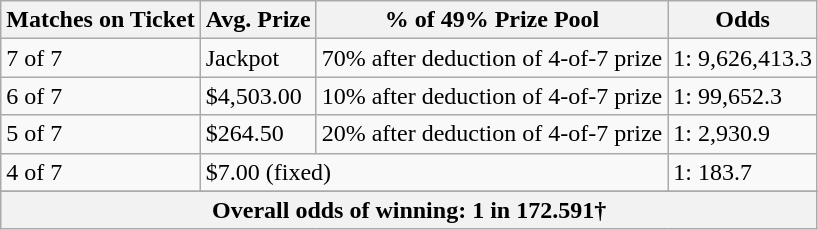<table class="wikitable">
<tr>
<th>Matches on Ticket</th>
<th>Avg. Prize</th>
<th>% of 49% Prize Pool</th>
<th>Odds</th>
</tr>
<tr>
<td>7 of 7</td>
<td>Jackpot</td>
<td>70% after deduction of 4-of-7 prize</td>
<td>1: 9,626,413.3</td>
</tr>
<tr>
<td>6 of 7</td>
<td>$4,503.00</td>
<td>10% after deduction of 4-of-7 prize</td>
<td>1: 99,652.3</td>
</tr>
<tr>
<td>5 of 7</td>
<td>$264.50</td>
<td>20% after deduction of 4-of-7 prize</td>
<td>1: 2,930.9</td>
</tr>
<tr>
<td>4 of 7</td>
<td colspan="2">$7.00 (fixed)</td>
<td>1: 183.7</td>
</tr>
<tr>
</tr>
<tr>
<th colspan="4">Overall odds of winning: 1 in 172.591†</th>
</tr>
</table>
